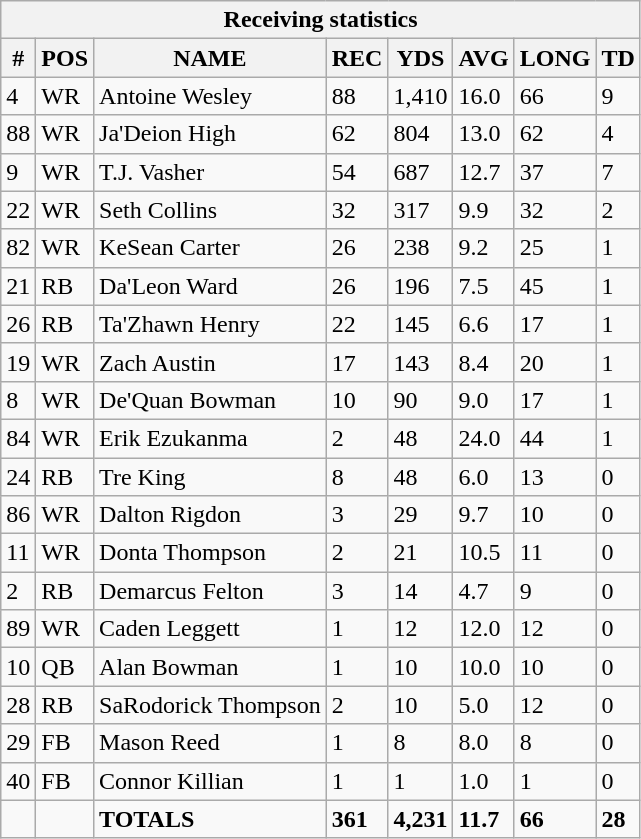<table class="wikitable sortable collapsible collapsed">
<tr>
<th colspan="8">Receiving statistics</th>
</tr>
<tr>
<th>#</th>
<th>POS</th>
<th>NAME</th>
<th>REC</th>
<th>YDS</th>
<th>AVG</th>
<th>LONG</th>
<th>TD</th>
</tr>
<tr>
<td>4</td>
<td>WR</td>
<td>Antoine Wesley</td>
<td>88</td>
<td>1,410</td>
<td>16.0</td>
<td>66</td>
<td>9</td>
</tr>
<tr>
<td>88</td>
<td>WR</td>
<td>Ja'Deion High</td>
<td>62</td>
<td>804</td>
<td>13.0</td>
<td>62</td>
<td>4</td>
</tr>
<tr>
<td>9</td>
<td>WR</td>
<td>T.J. Vasher</td>
<td>54</td>
<td>687</td>
<td>12.7</td>
<td>37</td>
<td>7</td>
</tr>
<tr>
<td>22</td>
<td>WR</td>
<td>Seth Collins</td>
<td>32</td>
<td>317</td>
<td>9.9</td>
<td>32</td>
<td>2</td>
</tr>
<tr>
<td>82</td>
<td>WR</td>
<td>KeSean Carter</td>
<td>26</td>
<td>238</td>
<td>9.2</td>
<td>25</td>
<td>1</td>
</tr>
<tr>
<td>21</td>
<td>RB</td>
<td>Da'Leon Ward</td>
<td>26</td>
<td>196</td>
<td>7.5</td>
<td>45</td>
<td>1</td>
</tr>
<tr>
<td>26</td>
<td>RB</td>
<td>Ta'Zhawn Henry</td>
<td>22</td>
<td>145</td>
<td>6.6</td>
<td>17</td>
<td>1</td>
</tr>
<tr>
<td>19</td>
<td>WR</td>
<td>Zach Austin</td>
<td>17</td>
<td>143</td>
<td>8.4</td>
<td>20</td>
<td>1</td>
</tr>
<tr>
<td>8</td>
<td>WR</td>
<td>De'Quan Bowman</td>
<td>10</td>
<td>90</td>
<td>9.0</td>
<td>17</td>
<td>1</td>
</tr>
<tr>
<td>84</td>
<td>WR</td>
<td>Erik Ezukanma</td>
<td>2</td>
<td>48</td>
<td>24.0</td>
<td>44</td>
<td>1</td>
</tr>
<tr>
<td>24</td>
<td>RB</td>
<td>Tre King</td>
<td>8</td>
<td>48</td>
<td>6.0</td>
<td>13</td>
<td>0</td>
</tr>
<tr>
<td>86</td>
<td>WR</td>
<td>Dalton Rigdon</td>
<td>3</td>
<td>29</td>
<td>9.7</td>
<td>10</td>
<td>0</td>
</tr>
<tr>
<td>11</td>
<td>WR</td>
<td>Donta Thompson</td>
<td>2</td>
<td>21</td>
<td>10.5</td>
<td>11</td>
<td>0</td>
</tr>
<tr>
<td>2</td>
<td>RB</td>
<td>Demarcus Felton</td>
<td>3</td>
<td>14</td>
<td>4.7</td>
<td>9</td>
<td>0</td>
</tr>
<tr>
<td>89</td>
<td>WR</td>
<td>Caden Leggett</td>
<td>1</td>
<td>12</td>
<td>12.0</td>
<td>12</td>
<td>0</td>
</tr>
<tr>
<td>10</td>
<td>QB</td>
<td>Alan Bowman</td>
<td>1</td>
<td>10</td>
<td>10.0</td>
<td>10</td>
<td>0</td>
</tr>
<tr>
<td>28</td>
<td>RB</td>
<td>SaRodorick Thompson</td>
<td>2</td>
<td>10</td>
<td>5.0</td>
<td>12</td>
<td>0</td>
</tr>
<tr>
<td>29</td>
<td>FB</td>
<td>Mason Reed</td>
<td>1</td>
<td>8</td>
<td>8.0</td>
<td>8</td>
<td>0</td>
</tr>
<tr>
<td>40</td>
<td>FB</td>
<td>Connor Killian</td>
<td>1</td>
<td>1</td>
<td>1.0</td>
<td>1</td>
<td>0</td>
</tr>
<tr>
<td></td>
<td></td>
<td><strong>TOTALS</strong></td>
<td><strong>361</strong></td>
<td><strong>4,231</strong></td>
<td><strong>11.7</strong></td>
<td><strong>66</strong></td>
<td><strong>28</strong></td>
</tr>
</table>
